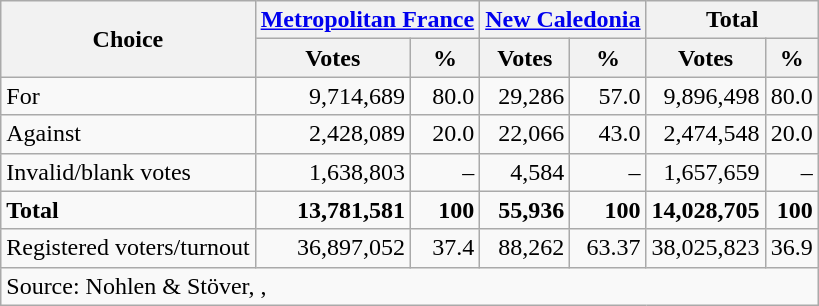<table class=wikitable style=text-align:right>
<tr>
<th rowspan=2>Choice</th>
<th colspan=2><a href='#'>Metropolitan France</a></th>
<th colspan=2><a href='#'>New Caledonia</a></th>
<th colspan=2>Total</th>
</tr>
<tr>
<th>Votes</th>
<th>%</th>
<th>Votes</th>
<th>%</th>
<th>Votes</th>
<th>%</th>
</tr>
<tr>
<td align=left>For</td>
<td>9,714,689</td>
<td>80.0</td>
<td>29,286</td>
<td>57.0</td>
<td>9,896,498</td>
<td>80.0</td>
</tr>
<tr>
<td align=left>Against</td>
<td>2,428,089</td>
<td>20.0</td>
<td>22,066</td>
<td>43.0</td>
<td>2,474,548</td>
<td>20.0</td>
</tr>
<tr>
<td align=left>Invalid/blank votes</td>
<td>1,638,803</td>
<td>–</td>
<td>4,584</td>
<td>–</td>
<td>1,657,659</td>
<td>–</td>
</tr>
<tr>
<td align=left><strong>Total</strong></td>
<td><strong>13,781,581</strong></td>
<td><strong>100</strong></td>
<td><strong>55,936</strong></td>
<td><strong>100</strong></td>
<td><strong>14,028,705</strong></td>
<td><strong>100</strong></td>
</tr>
<tr>
<td align=left>Registered voters/turnout</td>
<td>36,897,052</td>
<td>37.4</td>
<td>88,262</td>
<td>63.37</td>
<td>38,025,823</td>
<td>36.9</td>
</tr>
<tr>
<td align=left colspan=7>Source: Nohlen & Stöver, , </td>
</tr>
</table>
